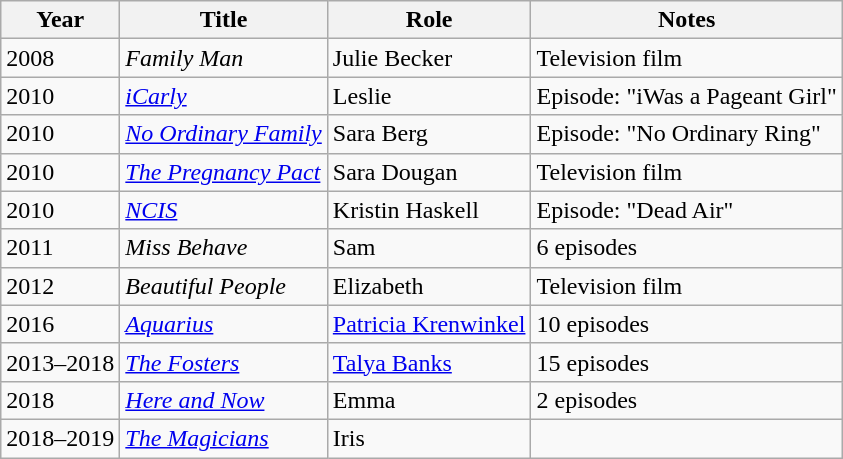<table class="wikitable sortable">
<tr>
<th>Year</th>
<th>Title</th>
<th>Role</th>
<th>Notes</th>
</tr>
<tr>
<td>2008</td>
<td><em>Family Man</em></td>
<td>Julie Becker</td>
<td>Television film</td>
</tr>
<tr>
<td>2010</td>
<td><em><a href='#'>iCarly</a></em></td>
<td>Leslie</td>
<td>Episode: "iWas a Pageant Girl"</td>
</tr>
<tr>
<td>2010</td>
<td><em><a href='#'>No Ordinary Family</a></em></td>
<td>Sara Berg</td>
<td>Episode: "No Ordinary Ring"</td>
</tr>
<tr>
<td>2010</td>
<td><em><a href='#'>The Pregnancy Pact</a></em></td>
<td>Sara Dougan</td>
<td>Television film</td>
</tr>
<tr>
<td>2010</td>
<td><em><a href='#'>NCIS</a></em></td>
<td>Kristin Haskell</td>
<td>Episode: "Dead Air"</td>
</tr>
<tr>
<td>2011</td>
<td><em>Miss Behave</em></td>
<td>Sam</td>
<td>6 episodes</td>
</tr>
<tr>
<td>2012</td>
<td><em>Beautiful People</em></td>
<td>Elizabeth</td>
<td>Television film</td>
</tr>
<tr>
<td>2016</td>
<td><em><a href='#'>Aquarius</a></em></td>
<td><a href='#'>Patricia Krenwinkel</a></td>
<td>10 episodes</td>
</tr>
<tr>
<td>2013–2018</td>
<td><em><a href='#'>The Fosters</a></em></td>
<td><a href='#'>Talya Banks</a></td>
<td>15 episodes</td>
</tr>
<tr>
<td>2018</td>
<td><em><a href='#'>Here and Now</a></em></td>
<td>Emma</td>
<td>2 episodes</td>
</tr>
<tr>
<td>2018–2019</td>
<td><em><a href='#'>The Magicians</a></em></td>
<td>Iris</td>
<td></td>
</tr>
</table>
